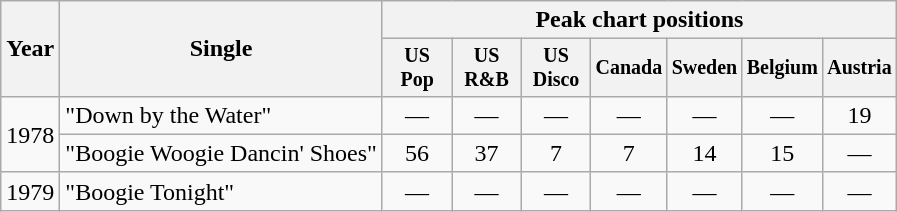<table class="wikitable" style="text-align:center;">
<tr>
<th rowspan="2">Year</th>
<th rowspan="2">Single</th>
<th colspan="7">Peak chart positions</th>
</tr>
<tr style="font-size:smaller;">
<th width="40">US Pop </th>
<th width="40">US R&B </th>
<th width="40">US Disco </th>
<th width="40">Canada </th>
<th width="40">Sweden </th>
<th width="40">Belgium </th>
<th width="40">Austria </th>
</tr>
<tr>
<td rowspan="2">1978</td>
<td align="left">"Down by the Water"</td>
<td>—</td>
<td>—</td>
<td>—</td>
<td>—</td>
<td>—</td>
<td>—</td>
<td>19</td>
</tr>
<tr>
<td align="left">"Boogie Woogie Dancin' Shoes"</td>
<td>56</td>
<td>37</td>
<td>7</td>
<td>7</td>
<td>14</td>
<td>15</td>
<td>—</td>
</tr>
<tr>
<td rowspan="1">1979</td>
<td align="left">"Boogie Tonight"</td>
<td>—</td>
<td>—</td>
<td>—</td>
<td>—</td>
<td>—</td>
<td>—</td>
<td>—</td>
</tr>
</table>
